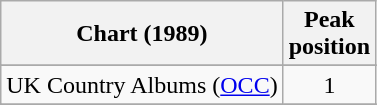<table class="wikitable sortable">
<tr>
<th>Chart (1989)</th>
<th>Peak<br>position</th>
</tr>
<tr>
</tr>
<tr>
<td>UK Country Albums (<a href='#'>OCC</a>)</td>
<td style="text-align:center;">1</td>
</tr>
<tr>
</tr>
<tr>
</tr>
<tr>
</tr>
</table>
